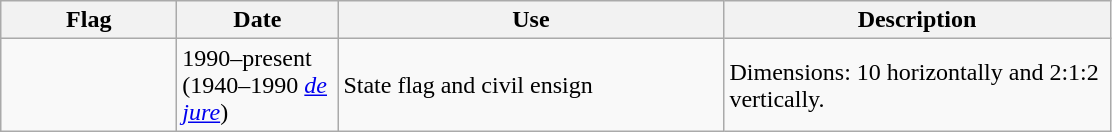<table class="wikitable">
<tr>
<th width="110">Flag</th>
<th width="100">Date</th>
<th width="250">Use</th>
<th width="250">Description</th>
</tr>
<tr>
<td></td>
<td>1990–present<br>(1940–1990 <em><a href='#'>de jure</a></em>)</td>
<td>State flag and civil ensign</td>
<td>Dimensions: 10 horizontally and 2:1:2 vertically.</td>
</tr>
</table>
